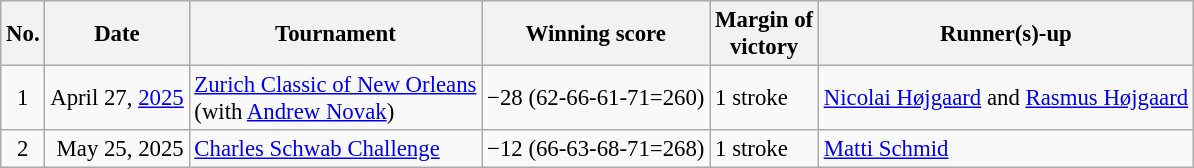<table class="wikitable" style="font-size:95%;">
<tr>
<th>No.</th>
<th>Date</th>
<th>Tournament</th>
<th>Winning score</th>
<th>Margin of<br>victory</th>
<th>Runner(s)-up</th>
</tr>
<tr>
<td align=center>1</td>
<td align=right>April 27, <a href='#'>2025</a></td>
<td><a href='#'>Zurich Classic of New Orleans</a><br>(with  <a href='#'>Andrew Novak</a>)</td>
<td>−28 (62-66-61-71=260)</td>
<td>1 stroke</td>
<td> <a href='#'>Nicolai Højgaard</a> and  <a href='#'>Rasmus Højgaard</a></td>
</tr>
<tr>
<td align=center>2</td>
<td align=right>May 25, 2025</td>
<td><a href='#'>Charles Schwab Challenge</a></td>
<td>−12 (66-63-68-71=268)</td>
<td>1 stroke</td>
<td> <a href='#'>Matti Schmid</a></td>
</tr>
</table>
